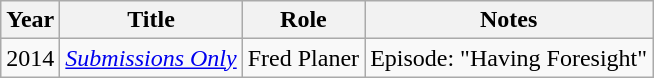<table class="wikitable sortable">
<tr>
<th>Year</th>
<th>Title</th>
<th>Role</th>
<th>Notes</th>
</tr>
<tr>
<td>2014</td>
<td><em><a href='#'>Submissions Only</a></em></td>
<td>Fred Planer</td>
<td>Episode: "Having Foresight"</td>
</tr>
</table>
